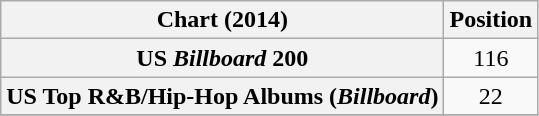<table class="wikitable plainrowheaders sortable">
<tr>
<th>Chart (2014)</th>
<th>Position</th>
</tr>
<tr>
<th scope="row">US <em>Billboard</em> 200</th>
<td align="center">116</td>
</tr>
<tr>
<th scope="row">US Top R&B/Hip-Hop Albums (<em>Billboard</em>)</th>
<td align="center">22</td>
</tr>
<tr>
</tr>
</table>
